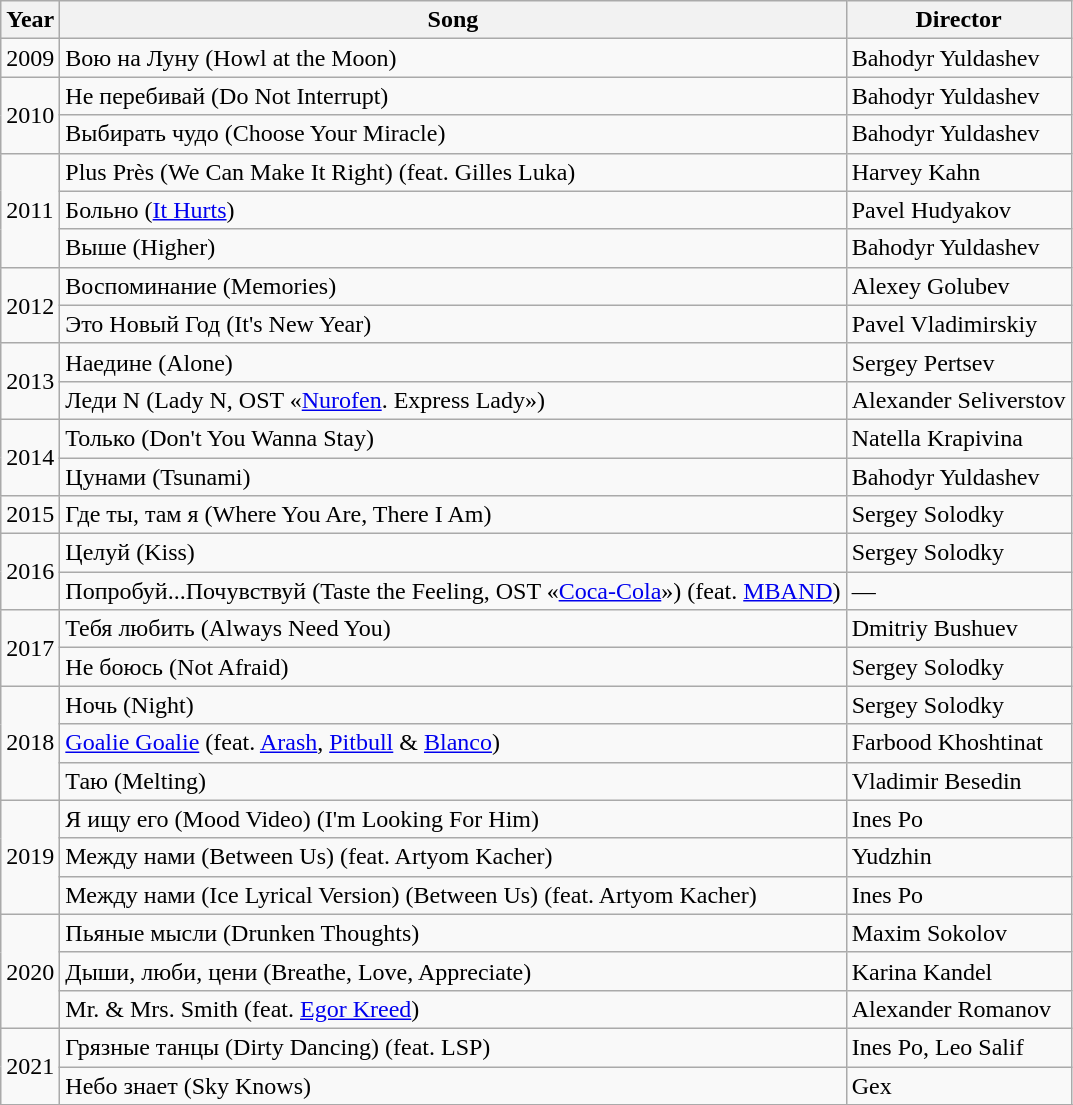<table class="wikitable">
<tr>
<th>Year</th>
<th>Song</th>
<th>Director</th>
</tr>
<tr>
<td>2009</td>
<td>Вою на Луну <span>(Howl at the Moon)</span></td>
<td>Bahodyr Yuldashev</td>
</tr>
<tr>
<td rowspan="2">2010</td>
<td>Не перебивай <span>(Do Not Interrupt)</span></td>
<td>Bahodyr Yuldashev</td>
</tr>
<tr>
<td>Выбирать чудо <span>(Choose Your Miracle)</span></td>
<td>Bahodyr Yuldashev</td>
</tr>
<tr>
<td rowspan="3">2011</td>
<td>Plus Près <span>(We Can Make It Right)</span> <span>(feat. Gilles Luka)</span></td>
<td>Harvey Kahn</td>
</tr>
<tr>
<td>Больно <span>(<a href='#'>It Hurts</a>)</span></td>
<td>Pavel Hudyakov</td>
</tr>
<tr>
<td>Выше <span>(Higher)</span></td>
<td>Bahodyr Yuldashev</td>
</tr>
<tr>
<td rowspan="2">2012</td>
<td>Воспоминание <span>(Memories)</span></td>
<td>Alexey Golubev</td>
</tr>
<tr>
<td>Это Новый Год <span>(It's New Year)</span></td>
<td>Pavel Vladimirskiy</td>
</tr>
<tr>
<td rowspan="2">2013</td>
<td>Наедине <span>(Alone)</span></td>
<td>Sergey Pertsev</td>
</tr>
<tr>
<td>Леди N <span>(Lady N, OST «<a href='#'>Nurofen</a>. Express Lady»)</span></td>
<td>Alexander Seliverstov</td>
</tr>
<tr>
<td rowspan="2">2014</td>
<td>Только <span>(Don't You Wanna Stay)</span></td>
<td>Natella Krapivina</td>
</tr>
<tr>
<td>Цунами <span>(Tsunami)</span></td>
<td>Bahodyr Yuldashev</td>
</tr>
<tr>
<td>2015</td>
<td>Где ты, там я <span>(Where You Are, There I Am)</span></td>
<td>Sergey Solodky</td>
</tr>
<tr>
<td rowspan="2">2016</td>
<td>Целуй <span>(Kiss)</span></td>
<td>Sergey Solodky</td>
</tr>
<tr>
<td>Попробуй...Почувствуй <span>(Taste the Feeling, OST «<a href='#'>Coca-Cola</a>»)</span> <span>(feat. <a href='#'>MBAND</a>)</span></td>
<td>—</td>
</tr>
<tr>
<td rowspan="2">2017</td>
<td>Тебя любить <span>(Always Need You)</span></td>
<td>Dmitriy Bushuev</td>
</tr>
<tr>
<td>Не боюсь <span>(Not Afraid)</span></td>
<td>Sergey Solodky</td>
</tr>
<tr>
<td rowspan="3">2018</td>
<td>Ночь <span>(Night)</span></td>
<td>Sergey Solodky</td>
</tr>
<tr>
<td><a href='#'>Goalie Goalie</a> <span>(feat. <a href='#'>Arash</a>, <a href='#'>Pitbull</a> & <a href='#'>Blanco</a>)</span></td>
<td>Farbood Khoshtinat</td>
</tr>
<tr>
<td>Таю <span>(Melting)</span></td>
<td>Vladimir Besedin</td>
</tr>
<tr>
<td rowspan="3">2019</td>
<td>Я ищу его <span>(Mood Video)</span> <span>(I'm Looking For Him)</span></td>
<td>Ines Po</td>
</tr>
<tr>
<td>Между нами <span>(Between Us)</span> <span>(feat. Artyom Kacher)</span></td>
<td>Yudzhin</td>
</tr>
<tr>
<td>Между нами <span>(Ice Lyrical Version)</span> <span>(Between Us)</span> <span>(feat. Artyom Kacher)</span></td>
<td>Ines Po</td>
</tr>
<tr>
<td rowspan="3">2020</td>
<td>Пьяные мысли <span>(Drunken Thoughts)</span></td>
<td>Maxim Sokolov</td>
</tr>
<tr>
<td>Дыши, люби, цени <span>(Breathe, Love, Appreciate)</span></td>
<td>Karina Kandel</td>
</tr>
<tr>
<td>Mr. & Mrs. Smith <span>(feat. <a href='#'>Egor Kreed</a>)</span></td>
<td>Alexander Romanov</td>
</tr>
<tr>
<td rowspan="2">2021</td>
<td>Грязные танцы <span>(Dirty Dancing)</span> <span>(feat. LSP)</span></td>
<td>Ines Po, Leo Salif</td>
</tr>
<tr>
<td>Небо знает <span>(Sky Knows)</span></td>
<td>Gex</td>
</tr>
<tr>
</tr>
</table>
